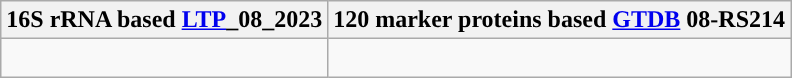<table class="wikitable">
<tr>
<th colspan=1>16S rRNA based <a href='#'>LTP</a>_08_2023</th>
<th colspan=1>120 marker proteins based <a href='#'>GTDB</a> 08-RS214</th>
</tr>
<tr>
<td style="vertical-align:top"><br></td>
<td><br></td>
</tr>
</table>
